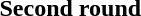<table>
<tr valign=top>
<th align="center">Second round</th>
</tr>
<tr valign=top>
<td align="left"></td>
</tr>
</table>
